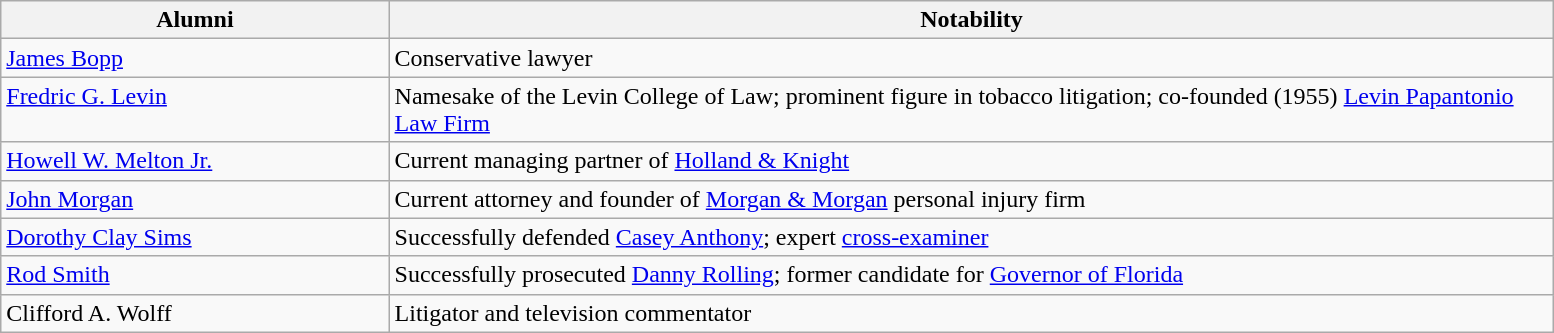<table class="wikitable" style="width:82%">
<tr valign="top">
<th width="25%">Alumni</th>
<th width="75%">Notability</th>
</tr>
<tr valign="top">
<td><a href='#'>James Bopp</a></td>
<td>Conservative lawyer</td>
</tr>
<tr valign="top">
<td><a href='#'>Fredric G. Levin</a></td>
<td>Namesake of the Levin College of Law; prominent figure in tobacco litigation; co-founded (1955) <a href='#'>Levin Papantonio Law Firm</a></td>
</tr>
<tr valign="top">
<td><a href='#'>Howell W. Melton Jr.</a></td>
<td>Current managing partner of <a href='#'>Holland & Knight</a></td>
</tr>
<tr valign="top">
<td><a href='#'>John Morgan</a></td>
<td>Current attorney and founder of <a href='#'>Morgan & Morgan</a> personal injury firm</td>
</tr>
<tr valign="top">
<td><a href='#'>Dorothy Clay Sims</a></td>
<td>Successfully defended <a href='#'>Casey Anthony</a>; expert <a href='#'>cross-examiner</a></td>
</tr>
<tr valign="top">
<td><a href='#'>Rod Smith</a></td>
<td>Successfully prosecuted <a href='#'>Danny Rolling</a>; former candidate for <a href='#'>Governor of Florida</a></td>
</tr>
<tr valign="top">
<td>Clifford A. Wolff</td>
<td>Litigator and television commentator</td>
</tr>
</table>
